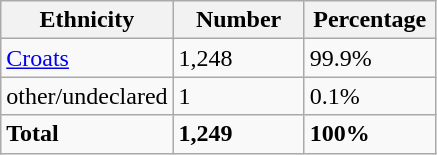<table class="wikitable">
<tr>
<th width="100px">Ethnicity</th>
<th width="80px">Number</th>
<th width="80px">Percentage</th>
</tr>
<tr>
<td><a href='#'>Croats</a></td>
<td>1,248</td>
<td>99.9%</td>
</tr>
<tr>
<td>other/undeclared</td>
<td>1</td>
<td>0.1%</td>
</tr>
<tr>
<td><strong>Total</strong></td>
<td><strong>1,249</strong></td>
<td><strong>100%</strong></td>
</tr>
</table>
